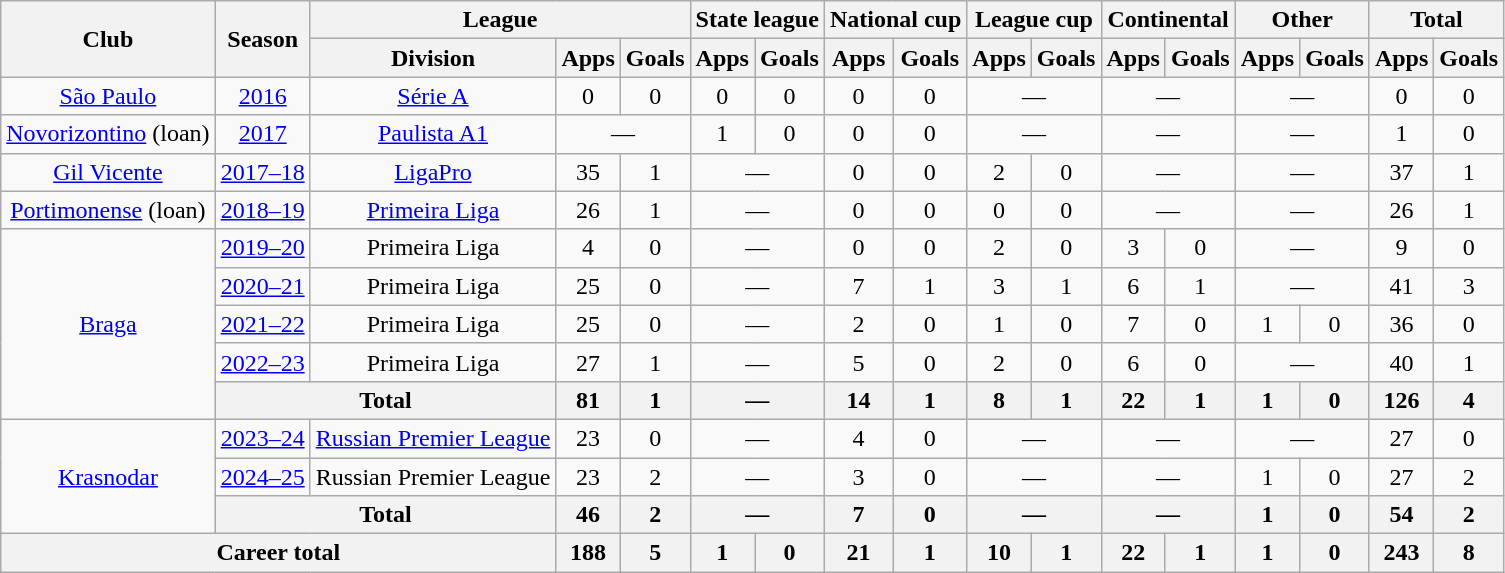<table class="wikitable" style="text-align: center;">
<tr>
<th rowspan="2">Club</th>
<th rowspan="2">Season</th>
<th colspan="3">League</th>
<th colspan="2">State league</th>
<th colspan="2">National cup</th>
<th colspan="2">League cup</th>
<th colspan="2">Continental</th>
<th colspan="2">Other</th>
<th colspan="2">Total</th>
</tr>
<tr>
<th>Division</th>
<th>Apps</th>
<th>Goals</th>
<th>Apps</th>
<th>Goals</th>
<th>Apps</th>
<th>Goals</th>
<th>Apps</th>
<th>Goals</th>
<th>Apps</th>
<th>Goals</th>
<th>Apps</th>
<th>Goals</th>
<th>Apps</th>
<th>Goals</th>
</tr>
<tr>
<td><a href='#'>São Paulo</a></td>
<td><a href='#'>2016</a></td>
<td><a href='#'>Série A</a></td>
<td>0</td>
<td>0</td>
<td>0</td>
<td>0</td>
<td>0</td>
<td>0</td>
<td colspan="2">—</td>
<td colspan="2">—</td>
<td colspan="2">—</td>
<td>0</td>
<td>0</td>
</tr>
<tr>
<td rowspan="1" valign="center"><a href='#'>Novorizontino</a> (loan)</td>
<td><a href='#'>2017</a></td>
<td><a href='#'>Paulista A1</a></td>
<td colspan="2">—</td>
<td>1</td>
<td>0</td>
<td>0</td>
<td>0</td>
<td colspan="2">—</td>
<td colspan="2">—</td>
<td colspan="2">—</td>
<td>1</td>
<td>0</td>
</tr>
<tr>
<td><a href='#'>Gil Vicente</a></td>
<td><a href='#'>2017–18</a></td>
<td><a href='#'>LigaPro</a></td>
<td>35</td>
<td>1</td>
<td colspan="2">—</td>
<td>0</td>
<td>0</td>
<td>2</td>
<td>0</td>
<td colspan="2">—</td>
<td colspan="2">—</td>
<td>37</td>
<td>1</td>
</tr>
<tr>
<td><a href='#'>Portimonense</a> (loan)</td>
<td><a href='#'>2018–19</a></td>
<td><a href='#'>Primeira Liga</a></td>
<td>26</td>
<td>1</td>
<td colspan="2">—</td>
<td>0</td>
<td>0</td>
<td>0</td>
<td>0</td>
<td colspan="2">—</td>
<td colspan="2">—</td>
<td>26</td>
<td>1</td>
</tr>
<tr>
<td rowspan="5"><a href='#'>Braga</a></td>
<td><a href='#'>2019–20</a></td>
<td>Primeira Liga</td>
<td>4</td>
<td>0</td>
<td colspan="2">—</td>
<td>0</td>
<td>0</td>
<td>2</td>
<td>0</td>
<td>3</td>
<td>0</td>
<td colspan="2">—</td>
<td>9</td>
<td>0</td>
</tr>
<tr>
<td><a href='#'>2020–21</a></td>
<td>Primeira Liga</td>
<td>25</td>
<td>0</td>
<td colspan="2">—</td>
<td>7</td>
<td>1</td>
<td>3</td>
<td>1</td>
<td>6</td>
<td>1</td>
<td colspan="2">—</td>
<td>41</td>
<td>3</td>
</tr>
<tr>
<td><a href='#'>2021–22</a></td>
<td>Primeira Liga</td>
<td>25</td>
<td>0</td>
<td colspan="2">—</td>
<td>2</td>
<td>0</td>
<td>1</td>
<td>0</td>
<td>7</td>
<td>0</td>
<td>1</td>
<td>0</td>
<td>36</td>
<td>0</td>
</tr>
<tr>
<td><a href='#'>2022–23</a></td>
<td>Primeira Liga</td>
<td>27</td>
<td>1</td>
<td colspan="2">—</td>
<td>5</td>
<td>0</td>
<td>2</td>
<td>0</td>
<td>6</td>
<td>0</td>
<td colspan="2">—</td>
<td>40</td>
<td>1</td>
</tr>
<tr>
<th colspan="2">Total</th>
<th>81</th>
<th>1</th>
<th colspan="2">—</th>
<th>14</th>
<th>1</th>
<th>8</th>
<th>1</th>
<th>22</th>
<th>1</th>
<th>1</th>
<th>0</th>
<th>126</th>
<th>4</th>
</tr>
<tr>
<td rowspan="3"><a href='#'>Krasnodar</a></td>
<td><a href='#'>2023–24</a></td>
<td><a href='#'>Russian Premier League</a></td>
<td>23</td>
<td>0</td>
<td colspan="2">—</td>
<td>4</td>
<td>0</td>
<td colspan="2">—</td>
<td colspan="2">—</td>
<td colspan="2">—</td>
<td>27</td>
<td>0</td>
</tr>
<tr>
<td><a href='#'>2024–25</a></td>
<td>Russian Premier League</td>
<td>23</td>
<td>2</td>
<td colspan="2">—</td>
<td>3</td>
<td>0</td>
<td colspan=2>—</td>
<td colspan=2>—</td>
<td>1</td>
<td>0</td>
<td>27</td>
<td>2</td>
</tr>
<tr>
<th colspan="2">Total</th>
<th>46</th>
<th>2</th>
<th colspan="2">—</th>
<th>7</th>
<th>0</th>
<th colspan="2">—</th>
<th colspan="2">—</th>
<th>1</th>
<th>0</th>
<th>54</th>
<th>2</th>
</tr>
<tr>
<th colspan="3">Career total</th>
<th>188</th>
<th>5</th>
<th>1</th>
<th>0</th>
<th>21</th>
<th>1</th>
<th>10</th>
<th>1</th>
<th>22</th>
<th>1</th>
<th>1</th>
<th>0</th>
<th>243</th>
<th>8</th>
</tr>
</table>
